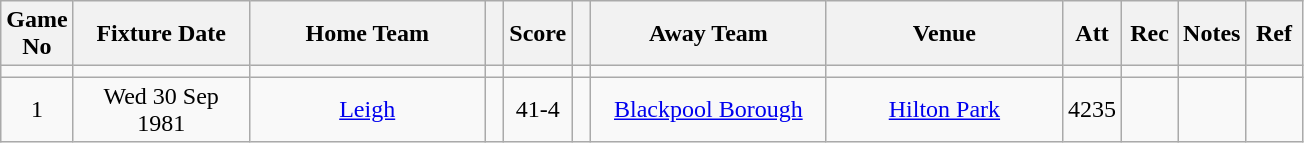<table class="wikitable" style="text-align:center;">
<tr>
<th width=10 abbr="No">Game No</th>
<th width=110 abbr="Date">Fixture Date</th>
<th width=150 abbr="Home Team">Home Team</th>
<th width=5 abbr="space"></th>
<th width=20 abbr="Score">Score</th>
<th width=5 abbr="space"></th>
<th width=150 abbr="Away Team">Away Team</th>
<th width=150 abbr="Venue">Venue</th>
<th width=30 abbr="Att">Att</th>
<th width=30 abbr="Rec">Rec</th>
<th width=20 abbr="Notes">Notes</th>
<th width=30 abbr="Ref">Ref</th>
</tr>
<tr>
<td></td>
<td></td>
<td></td>
<td></td>
<td></td>
<td></td>
<td></td>
<td></td>
<td></td>
<td></td>
<td></td>
<td></td>
</tr>
<tr>
<td>1</td>
<td>Wed 30 Sep 1981</td>
<td><a href='#'>Leigh</a></td>
<td></td>
<td>41-4</td>
<td></td>
<td><a href='#'>Blackpool Borough</a></td>
<td><a href='#'>Hilton Park</a></td>
<td>4235</td>
<td></td>
<td></td>
<td></td>
</tr>
</table>
